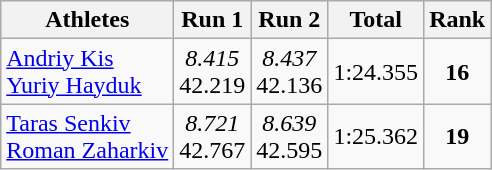<table class="wikitable" border="1">
<tr>
<th>Athletes</th>
<th>Run 1</th>
<th>Run 2</th>
<th>Total</th>
<th>Rank</th>
</tr>
<tr align=center>
<td align=left><a href='#'>Andriy Kis</a> <br> <a href='#'>Yuriy Hayduk</a></td>
<td><em>8.415</em><br>42.219</td>
<td><em>8.437</em><br>42.136</td>
<td>1:24.355</td>
<td><strong>16</strong></td>
</tr>
<tr align=center>
<td align=left><a href='#'>Taras Senkiv</a> <br> <a href='#'>Roman Zaharkiv</a></td>
<td><em>8.721</em><br>42.767</td>
<td><em>8.639</em><br>42.595</td>
<td>1:25.362</td>
<td><strong>19</strong></td>
</tr>
</table>
